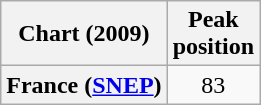<table class="wikitable plainrowheaders">
<tr>
<th>Chart (2009)</th>
<th>Peak<br>position</th>
</tr>
<tr>
<th scope="row">France  (<a href='#'>SNEP</a>)</th>
<td align="center">83</td>
</tr>
</table>
